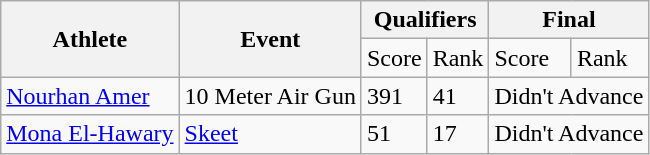<table class="wikitable">
<tr>
<th rowspan="2">Athlete</th>
<th rowspan="2">Event</th>
<th colspan="2">Qualifiers</th>
<th colspan="2">Final</th>
</tr>
<tr>
<td>Score</td>
<td>Rank</td>
<td>Score</td>
<td>Rank</td>
</tr>
<tr>
<td><a href='#'>Nourhan Amer</a></td>
<td>10 Meter Air Gun</td>
<td>391</td>
<td>41</td>
<td colspan="2">Didn't Advance</td>
</tr>
<tr>
<td><a href='#'>Mona El-Hawary</a></td>
<td><a href='#'>Skeet</a></td>
<td>51</td>
<td>17</td>
<td colspan="2">Didn't Advance</td>
</tr>
</table>
